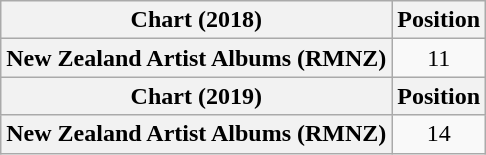<table class="wikitable sortable plainrowheaders">
<tr>
<th>Chart (2018)</th>
<th>Position</th>
</tr>
<tr>
<th scope="row">New Zealand Artist Albums (RMNZ)</th>
<td style="text-align:center;">11</td>
</tr>
<tr>
<th>Chart (2019)</th>
<th>Position</th>
</tr>
<tr>
<th scope="row">New Zealand Artist Albums (RMNZ)</th>
<td style="text-align:center;">14</td>
</tr>
</table>
